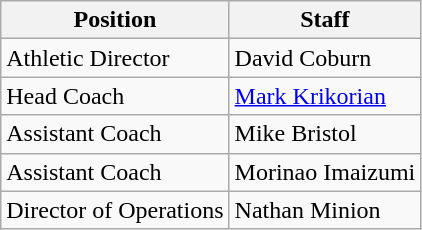<table class="wikitable">
<tr>
<th>Position</th>
<th>Staff</th>
</tr>
<tr>
<td>Athletic Director</td>
<td>David Coburn</td>
</tr>
<tr>
<td>Head Coach</td>
<td><a href='#'>Mark Krikorian</a></td>
</tr>
<tr>
<td>Assistant Coach</td>
<td>Mike Bristol</td>
</tr>
<tr>
<td>Assistant Coach</td>
<td>Morinao Imaizumi</td>
</tr>
<tr>
<td>Director of Operations</td>
<td>Nathan Minion</td>
</tr>
</table>
